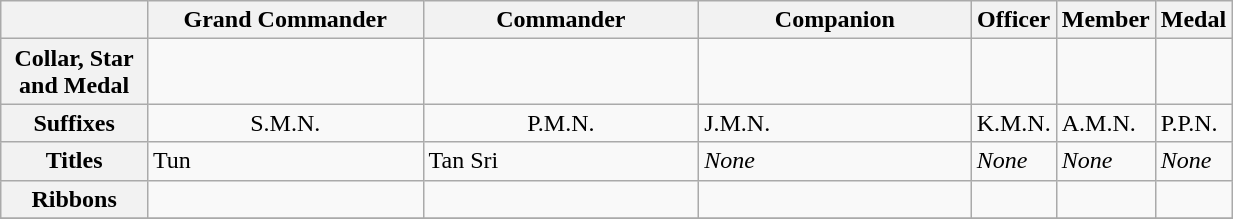<table class="wikitable" align="center" width="65%">
<tr>
<th width="14%" valign="center" align="center"></th>
<th width="28%" valign="center" align="center">Grand Commander</th>
<th width="28%" valign="center" align="center">Commander</th>
<th width="28%" valign="center" align="center">Companion</th>
<th width="28%" valign="center" align="center">Officer</th>
<th width="28%" valign="center" align="center">Member</th>
<th>Medal</th>
</tr>
<tr>
<th width="14%" valign="center" align="center">Collar, Star and Medal</th>
<td width="28%" valign="center" align="center"></td>
<td width="28%" valign="center" align="center"></td>
<td></td>
<td></td>
<td></td>
<td></td>
</tr>
<tr>
<th width="14%" valign="center" align="center">Suffixes</th>
<td width="28%" valign="center" align="center">S.M.N.</td>
<td width="28%" valign="center" align="center">P.M.N.</td>
<td>J.M.N.</td>
<td>K.M.N.</td>
<td>A.M.N.</td>
<td>P.P.N.</td>
</tr>
<tr>
<th>Titles</th>
<td>Tun</td>
<td>Tan Sri</td>
<td><em>None</em></td>
<td><em>None</em></td>
<td><em>None</em></td>
<td><em>None</em></td>
</tr>
<tr>
<th width="14%" valign="center" align="center">Ribbons</th>
<td width="28%" valign="center" align="center"></td>
<td width="28%" valign="center" align="center"></td>
<td width="28%" valign="center" align="center"></td>
<td width="28%" valign="center" align="center"></td>
<td width="28%" valign="center" align="center"></td>
<td></td>
</tr>
<tr>
</tr>
</table>
